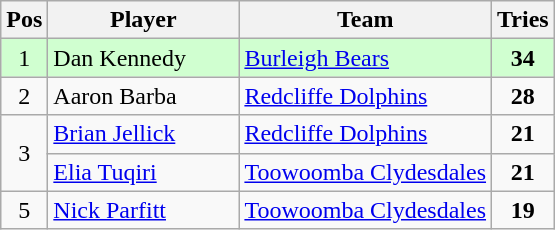<table class="wikitable" style="text-align: center;">
<tr>
<th>Pos</th>
<th width=120>Player</th>
<th>Team</th>
<th>Tries</th>
</tr>
<tr bgcolor="#d0ffd0">
<td rowspan = 1>1</td>
<td align="left">Dan Kennedy</td>
<td align="left"> <a href='#'>Burleigh Bears</a></td>
<td><strong>34</strong></td>
</tr>
<tr>
<td rowspan = 1>2</td>
<td align="left">Aaron Barba</td>
<td align="left"> <a href='#'>Redcliffe Dolphins</a></td>
<td><strong>28</strong></td>
</tr>
<tr>
<td rowspan = 2>3</td>
<td align="left"><a href='#'>Brian Jellick</a></td>
<td align="left"> <a href='#'>Redcliffe Dolphins</a></td>
<td><strong>21</strong></td>
</tr>
<tr>
<td align="left"><a href='#'>Elia Tuqiri</a></td>
<td align="left"> <a href='#'>Toowoomba Clydesdales</a></td>
<td><strong>21</strong></td>
</tr>
<tr>
<td rowspan = 1>5</td>
<td align="left"><a href='#'>Nick Parfitt</a></td>
<td align="left"> <a href='#'>Toowoomba Clydesdales</a></td>
<td><strong>19</strong></td>
</tr>
</table>
